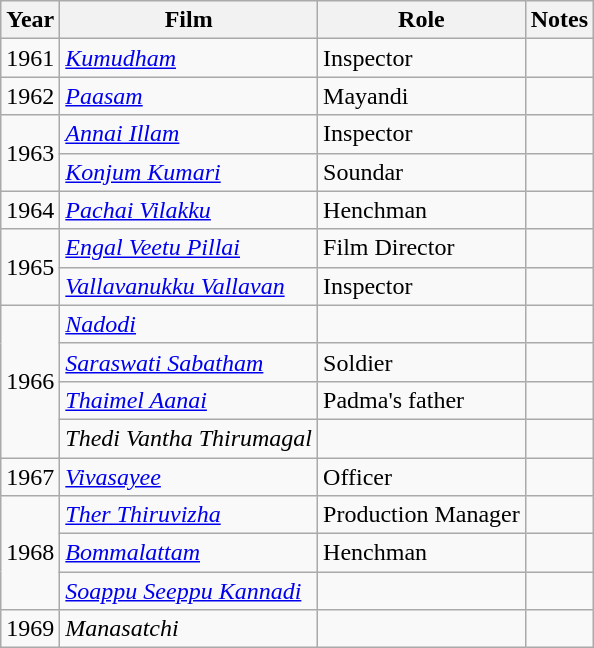<table class="wikitable sortable">
<tr>
<th>Year</th>
<th>Film</th>
<th>Role</th>
<th>Notes</th>
</tr>
<tr>
<td>1961</td>
<td><em><a href='#'>Kumudham</a></em></td>
<td>Inspector</td>
<td></td>
</tr>
<tr>
<td>1962</td>
<td><em><a href='#'>Paasam</a></em></td>
<td>Mayandi</td>
<td></td>
</tr>
<tr>
<td rowspan="2">1963</td>
<td><em><a href='#'>Annai Illam</a></em></td>
<td>Inspector</td>
<td></td>
</tr>
<tr>
<td><em><a href='#'>Konjum Kumari</a></em></td>
<td>Soundar</td>
<td></td>
</tr>
<tr>
<td>1964</td>
<td><em><a href='#'>Pachai Vilakku</a></em></td>
<td>Henchman</td>
<td></td>
</tr>
<tr>
<td rowspan="2">1965</td>
<td><a href='#'><em>Engal Veetu Pillai</em></a></td>
<td>Film Director</td>
<td></td>
</tr>
<tr>
<td><em><a href='#'>Vallavanukku Vallavan</a></em></td>
<td>Inspector</td>
<td></td>
</tr>
<tr>
<td rowspan="4">1966</td>
<td><em><a href='#'>Nadodi</a></em></td>
<td></td>
<td></td>
</tr>
<tr>
<td><em><a href='#'>Saraswati Sabatham</a></em></td>
<td>Soldier</td>
<td></td>
</tr>
<tr>
<td><em><a href='#'>Thaimel Aanai</a></em></td>
<td>Padma's father</td>
<td></td>
</tr>
<tr>
<td><em>Thedi Vantha Thirumagal</em></td>
<td></td>
<td></td>
</tr>
<tr>
<td>1967</td>
<td><em><a href='#'>Vivasayee</a></em></td>
<td>Officer</td>
<td></td>
</tr>
<tr>
<td rowspan="3">1968</td>
<td><a href='#'><em>Ther Thiruvizha</em></a></td>
<td>Production Manager</td>
<td></td>
</tr>
<tr>
<td><a href='#'><em>Bommalattam</em></a></td>
<td>Henchman</td>
<td></td>
</tr>
<tr>
<td><em><a href='#'>Soappu Seeppu Kannadi</a></em></td>
<td></td>
<td></td>
</tr>
<tr>
<td>1969</td>
<td><em>Manasatchi</em></td>
<td></td>
<td></td>
</tr>
</table>
